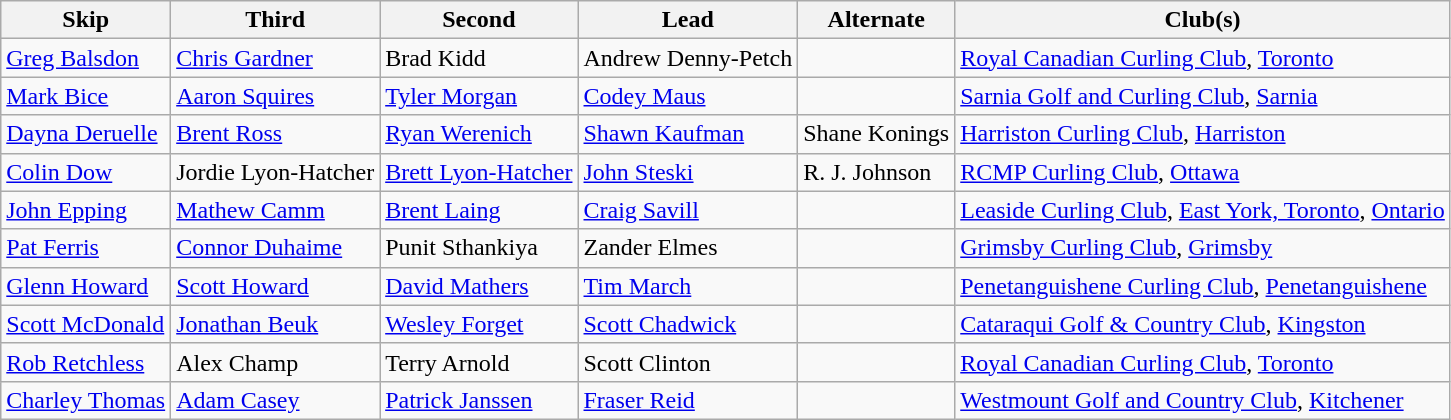<table class="wikitable" border="1">
<tr>
<th>Skip</th>
<th>Third</th>
<th>Second</th>
<th>Lead</th>
<th>Alternate</th>
<th>Club(s)</th>
</tr>
<tr>
<td><a href='#'>Greg Balsdon</a></td>
<td><a href='#'>Chris Gardner</a></td>
<td>Brad Kidd</td>
<td>Andrew Denny-Petch</td>
<td></td>
<td><a href='#'>Royal Canadian Curling Club</a>, <a href='#'>Toronto</a></td>
</tr>
<tr>
<td><a href='#'>Mark Bice</a></td>
<td><a href='#'>Aaron Squires</a></td>
<td><a href='#'>Tyler Morgan</a></td>
<td><a href='#'>Codey Maus</a></td>
<td></td>
<td><a href='#'>Sarnia Golf and Curling Club</a>, <a href='#'>Sarnia</a></td>
</tr>
<tr>
<td><a href='#'>Dayna Deruelle</a></td>
<td><a href='#'>Brent Ross</a></td>
<td><a href='#'>Ryan Werenich</a></td>
<td><a href='#'>Shawn Kaufman</a></td>
<td>Shane Konings</td>
<td><a href='#'>Harriston Curling Club</a>, <a href='#'>Harriston</a></td>
</tr>
<tr>
<td><a href='#'>Colin Dow</a></td>
<td>Jordie Lyon-Hatcher</td>
<td><a href='#'>Brett Lyon-Hatcher</a></td>
<td><a href='#'>John Steski</a></td>
<td>R. J. Johnson</td>
<td><a href='#'>RCMP Curling Club</a>, <a href='#'>Ottawa</a></td>
</tr>
<tr>
<td><a href='#'>John Epping</a></td>
<td><a href='#'>Mathew Camm</a></td>
<td><a href='#'>Brent Laing</a></td>
<td><a href='#'>Craig Savill</a></td>
<td></td>
<td><a href='#'>Leaside Curling Club</a>, <a href='#'>East York, Toronto</a>, <a href='#'>Ontario</a></td>
</tr>
<tr>
<td><a href='#'>Pat Ferris</a></td>
<td><a href='#'>Connor Duhaime</a></td>
<td>Punit Sthankiya</td>
<td>Zander Elmes</td>
<td></td>
<td><a href='#'>Grimsby Curling Club</a>, <a href='#'>Grimsby</a></td>
</tr>
<tr>
<td><a href='#'>Glenn Howard</a></td>
<td><a href='#'>Scott Howard</a></td>
<td><a href='#'>David Mathers</a></td>
<td><a href='#'>Tim March</a></td>
<td></td>
<td><a href='#'>Penetanguishene Curling Club</a>, <a href='#'>Penetanguishene</a></td>
</tr>
<tr>
<td><a href='#'>Scott McDonald</a></td>
<td><a href='#'>Jonathan Beuk</a></td>
<td><a href='#'>Wesley Forget</a></td>
<td><a href='#'>Scott Chadwick</a></td>
<td></td>
<td><a href='#'>Cataraqui Golf & Country Club</a>, <a href='#'>Kingston</a></td>
</tr>
<tr>
<td><a href='#'>Rob Retchless</a></td>
<td>Alex Champ</td>
<td>Terry Arnold</td>
<td>Scott Clinton</td>
<td></td>
<td><a href='#'>Royal Canadian Curling Club</a>, <a href='#'>Toronto</a></td>
</tr>
<tr>
<td><a href='#'>Charley Thomas</a></td>
<td><a href='#'>Adam Casey</a></td>
<td><a href='#'>Patrick Janssen</a></td>
<td><a href='#'>Fraser Reid</a></td>
<td></td>
<td><a href='#'>Westmount Golf and Country Club</a>, <a href='#'>Kitchener</a></td>
</tr>
</table>
